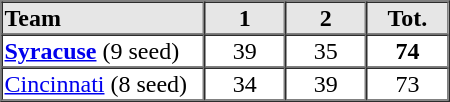<table border=1 cellspacing=0 width=300 style="margin-left:3em;">
<tr style="text-align:center; background-color:#e6e6e6;">
<th align=left width=25%>Team</th>
<th width=10%>1</th>
<th width=10%>2</th>
<th width=10%>Tot.</th>
</tr>
<tr style="text-align:center;">
<td align=left><strong><a href='#'>Syracuse</a></strong> (9 seed)</td>
<td>39</td>
<td>35</td>
<td><strong>74</strong></td>
</tr>
<tr style="text-align:center;">
<td align=left><a href='#'>Cincinnati</a> (8 seed)</td>
<td>34</td>
<td>39</td>
<td>73</td>
</tr>
<tr style="text-align:center;">
</tr>
</table>
